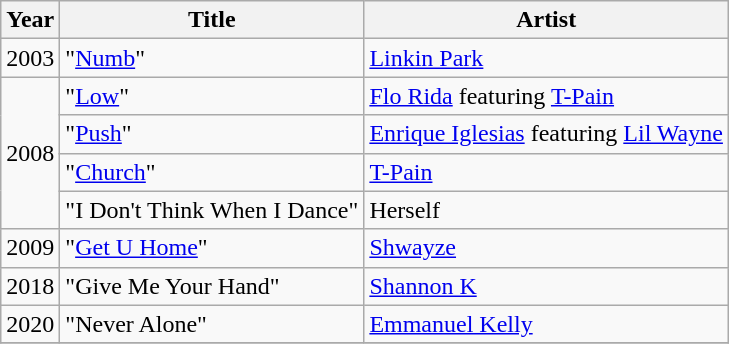<table class="wikitable">
<tr>
<th>Year</th>
<th>Title</th>
<th>Artist</th>
</tr>
<tr>
<td>2003</td>
<td>"<a href='#'>Numb</a>"</td>
<td><a href='#'>Linkin Park</a></td>
</tr>
<tr>
<td rowspan="4">2008</td>
<td>"<a href='#'>Low</a>"</td>
<td><a href='#'>Flo Rida</a> featuring <a href='#'>T-Pain</a></td>
</tr>
<tr>
<td>"<a href='#'>Push</a>"</td>
<td><a href='#'>Enrique Iglesias</a> featuring <a href='#'>Lil Wayne</a></td>
</tr>
<tr>
<td>"<a href='#'>Church</a>"</td>
<td><a href='#'>T-Pain</a></td>
</tr>
<tr>
<td>"I Don't Think When I Dance"</td>
<td>Herself</td>
</tr>
<tr>
<td>2009</td>
<td>"<a href='#'>Get U Home</a>"</td>
<td><a href='#'>Shwayze</a></td>
</tr>
<tr>
<td>2018</td>
<td>"Give Me Your Hand"</td>
<td><a href='#'>Shannon K</a></td>
</tr>
<tr>
<td>2020</td>
<td>"Never Alone" </td>
<td><a href='#'>Emmanuel Kelly</a></td>
</tr>
<tr>
</tr>
</table>
